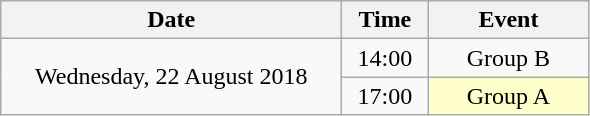<table class="wikitable" style="text-align:center;">
<tr>
<th width="220">Date</th>
<th width="50">Time</th>
<th width="100">Event</th>
</tr>
<tr>
<td rowspan="2">Wednesday, 22 August 2018</td>
<td>14:00</td>
<td>Group B</td>
</tr>
<tr>
<td>17:00</td>
<td bgcolor="#ffffcc">Group A</td>
</tr>
</table>
